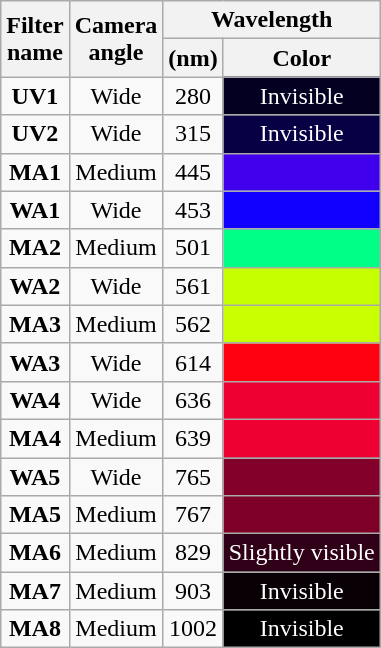<table style="text-align:center;" class="wikitable sortable floatleft">
<tr>
<th scope="col" rowspan="2">Filter <br>name</th>
<th scope="col" rowspan="2">Camera <br>angle</th>
<th colspan="2">Wavelength</th>
</tr>
<tr>
<th scope="col" data-sort-type="number">(nm)</th>
<th scope="col" class="unsortable">Color</th>
</tr>
<tr>
<td><strong>UV1</strong></td>
<td>Wide</td>
<td>280</td>
<td style="background:#040022; color:white;">Invisible</td>
</tr>
<tr>
<td><strong>UV2</strong></td>
<td>Wide</td>
<td>315</td>
<td style="background:#080044; color:white;">Invisible</td>
</tr>
<tr>
<td><strong>MA1</strong></td>
<td>Medium</td>
<td>445</td>
<td style="background:#4000ee;"></td>
</tr>
<tr>
<td><strong>WA1</strong></td>
<td>Wide</td>
<td>453</td>
<td style="background:#1100ff;"></td>
</tr>
<tr>
<td><strong>MA2</strong></td>
<td>Medium</td>
<td>501</td>
<td style="background:#00ff87;"></td>
</tr>
<tr>
<td><strong>WA2</strong></td>
<td>Wide</td>
<td>561</td>
<td style="background:#c6ff00;"></td>
</tr>
<tr>
<td><strong>MA3</strong></td>
<td>Medium</td>
<td>562</td>
<td style="background:#c9ff00;"></td>
</tr>
<tr>
<td><strong>WA3</strong></td>
<td>Wide</td>
<td>614</td>
<td style="background:#ff0011;"></td>
</tr>
<tr>
<td><strong>WA4</strong></td>
<td>Wide</td>
<td>636</td>
<td style="background:#ee0033;"></td>
</tr>
<tr>
<td><strong>MA4</strong></td>
<td>Medium</td>
<td>639</td>
<td style="background:#ee0033;"></td>
</tr>
<tr>
<td><strong>WA5</strong></td>
<td>Wide</td>
<td>765</td>
<td style="background:#82002A;"></td>
</tr>
<tr>
<td><strong>MA5</strong></td>
<td>Medium</td>
<td>767</td>
<td style="background:#7e0028;"></td>
</tr>
<tr>
<td><strong>MA6</strong></td>
<td>Medium</td>
<td>829</td>
<td style="background:#300018; color:white;">Slightly visible</td>
</tr>
<tr>
<td><strong>MA7</strong></td>
<td>Medium</td>
<td>903</td>
<td style="background:#080004; color:white;">Invisible</td>
</tr>
<tr>
<td><strong>MA8</strong></td>
<td>Medium</td>
<td>1002</td>
<td style="background:#000000; color:white;">Invisible</td>
</tr>
</table>
